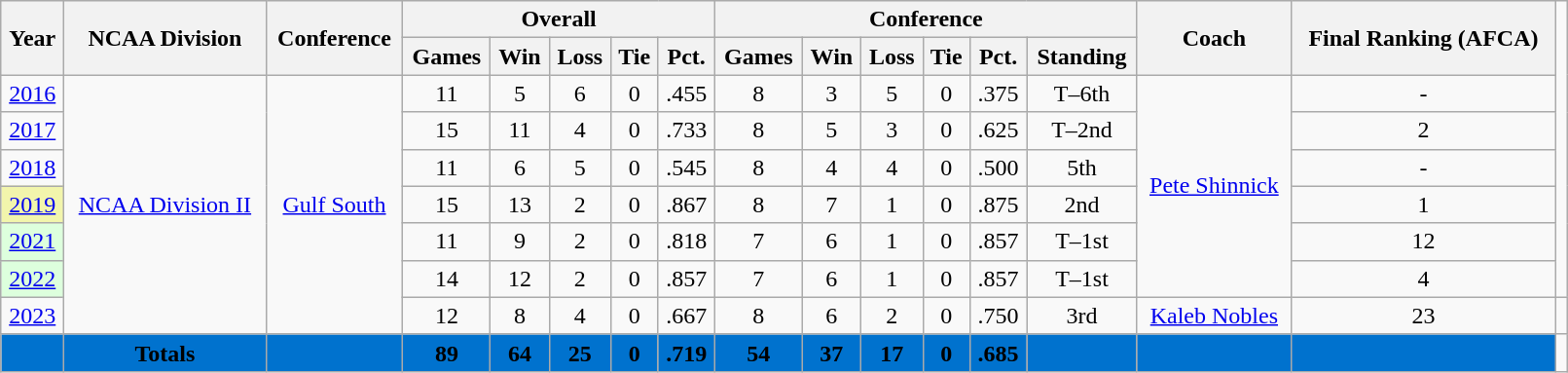<table class="wikitable" style="text-align: center;" width=85%>
<tr>
<th rowspan=2>Year</th>
<th rowspan=2>NCAA Division</th>
<th rowspan=2>Conference</th>
<th colspan="5">Overall</th>
<th colspan="6">Conference</th>
<th rowspan=2>Coach</th>
<th rowspan=2>Final Ranking (AFCA)</th>
</tr>
<tr>
<th>Games</th>
<th>Win</th>
<th>Loss</th>
<th>Tie</th>
<th>Pct.</th>
<th>Games</th>
<th>Win</th>
<th>Loss</th>
<th>Tie</th>
<th>Pct.</th>
<th>Standing</th>
</tr>
<tr>
<td><a href='#'>2016</a></td>
<td rowspan="7"><a href='#'>NCAA Division II</a></td>
<td rowspan="7"><a href='#'>Gulf South</a></td>
<td>11</td>
<td>5</td>
<td>6</td>
<td>0</td>
<td>.455</td>
<td>8</td>
<td>3</td>
<td>5</td>
<td>0</td>
<td>.375</td>
<td>T–6th</td>
<td rowspan="6"><a href='#'>Pete Shinnick</a></td>
<td>-</td>
</tr>
<tr>
<td><a href='#'>2017</a></td>
<td>15</td>
<td>11</td>
<td>4</td>
<td>0</td>
<td>.733</td>
<td>8</td>
<td>5</td>
<td>3</td>
<td>0</td>
<td>.625</td>
<td>T–2nd</td>
<td>2</td>
</tr>
<tr>
<td><a href='#'>2018</a></td>
<td>11</td>
<td>6</td>
<td>5</td>
<td>0</td>
<td>.545</td>
<td>8</td>
<td>4</td>
<td>4</td>
<td>0</td>
<td>.500</td>
<td>5th</td>
<td>-</td>
</tr>
<tr>
<td bgcolor="#F2F5AC"><a href='#'>2019</a></td>
<td>15</td>
<td>13</td>
<td>2</td>
<td>0</td>
<td>.867</td>
<td>8</td>
<td>7</td>
<td>1</td>
<td>0</td>
<td>.875</td>
<td>2nd</td>
<td>1</td>
</tr>
<tr>
<td bgcolor="#DDFFDD"><a href='#'>2021</a></td>
<td>11</td>
<td>9</td>
<td>2</td>
<td>0</td>
<td>.818</td>
<td>7</td>
<td>6</td>
<td>1</td>
<td>0</td>
<td>.857</td>
<td>T–1st</td>
<td>12</td>
</tr>
<tr>
<td bgcolor="#DDFFDD"><a href='#'>2022</a></td>
<td>14</td>
<td>12</td>
<td>2</td>
<td>0</td>
<td>.857</td>
<td>7</td>
<td>6</td>
<td>1</td>
<td>0</td>
<td>.857</td>
<td>T–1st</td>
<td>4</td>
</tr>
<tr>
<td><a href='#'>2023</a></td>
<td>12</td>
<td>8</td>
<td>4</td>
<td>0</td>
<td>.667</td>
<td>8</td>
<td>6</td>
<td>2</td>
<td>0</td>
<td>.750</td>
<td>3rd</td>
<td rowspan="1"><a href='#'>Kaleb Nobles</a></td>
<td>23</td>
<td></td>
</tr>
<tr>
<td colspan=1 bgcolor="#0072CE"></td>
<td colspan=1 bgcolor="#0072CE"><span> <strong>Totals</strong></span></td>
<td colspan=1 bgcolor="#0072CE"></td>
<td colspan=1 bgcolor="#0072CE"><span> <strong>89</strong></span></td>
<td colspan=1 bgcolor="#0072CE"><span> <strong>64</strong> </span></td>
<td colspan=1 bgcolor="#0072CE"><span> <strong>25</strong> </span></td>
<td colspan=1 bgcolor="#0072CE"><span> <strong>0</strong> </span></td>
<td colspan=1 bgcolor="#0072CE"><span> <strong>.719</strong> </span></td>
<td colspan=1 bgcolor="#0072CE"><span> <strong>54</strong> </span></td>
<td colspan=1 bgcolor="#0072CE"><span> <strong>37</strong> </span></td>
<td colspan=1 bgcolor="#0072CE"><span> <strong>17</strong> </span></td>
<td colspan=1 bgcolor="#0072CE"><span> <strong>0</strong> </span></td>
<td colspan=1 bgcolor="#0072CE"><span> <strong>.685</strong> </span></td>
<td colspan=1 bgcolor="#0072CE"></td>
<td colspan=1 bgcolor="#0072CE"></td>
<td colspan=1 bgcolor="#0072CE"></td>
</tr>
</table>
